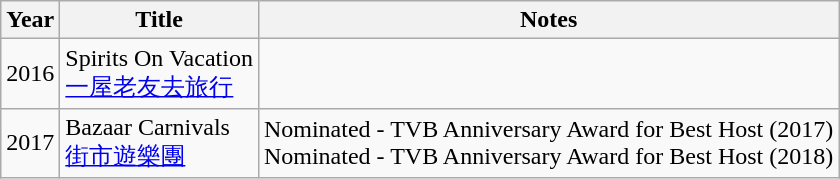<table class="wikitable plainrowheaders sortable">
<tr>
<th scope="col">Year</th>
<th scope="col">Title</th>
<th scope="col" class="unsortable">Notes</th>
</tr>
<tr>
<td rowspan=1>2016</td>
<td>Spirits On Vacation <br> <a href='#'>一屋老友去旅行</a></td>
<td></td>
</tr>
<tr>
<td rowspan=1>2017</td>
<td>Bazaar Carnivals <br> <a href='#'>街市遊樂團</a></td>
<td>Nominated - TVB Anniversary Award for Best Host (2017)<br>Nominated - TVB Anniversary Award for Best Host (2018)</td>
</tr>
</table>
